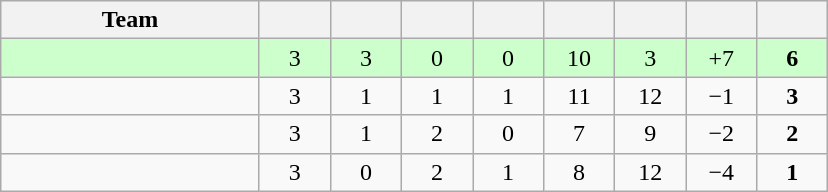<table class="wikitable" style="text-align:center;">
<tr>
<th width=165>Team</th>
<th width=40></th>
<th width=40></th>
<th width=40></th>
<th width=40></th>
<th width=40></th>
<th width=40></th>
<th width=40></th>
<th width=40></th>
</tr>
<tr bgcolor="ccffcc">
<td style="text-align:left;"></td>
<td>3</td>
<td>3</td>
<td>0</td>
<td>0</td>
<td>10</td>
<td>3</td>
<td>+7</td>
<td><strong>6</strong></td>
</tr>
<tr>
<td style="text-align:left;"></td>
<td>3</td>
<td>1</td>
<td>1</td>
<td>1</td>
<td>11</td>
<td>12</td>
<td>−1</td>
<td><strong>3</strong></td>
</tr>
<tr>
<td style="text-align:left;"></td>
<td>3</td>
<td>1</td>
<td>2</td>
<td>0</td>
<td>7</td>
<td>9</td>
<td>−2</td>
<td><strong>2</strong></td>
</tr>
<tr>
<td style="text-align:left;"></td>
<td>3</td>
<td>0</td>
<td>2</td>
<td>1</td>
<td>8</td>
<td>12</td>
<td>−4</td>
<td><strong>1</strong></td>
</tr>
</table>
